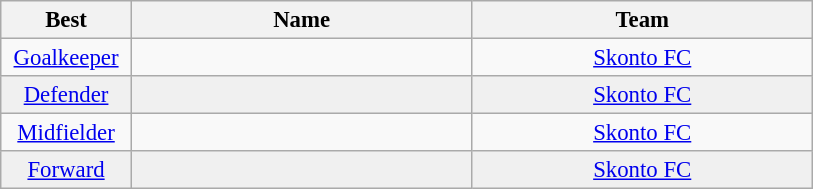<table class="wikitable" style="font-size:95%; text-align:center;">
<tr>
<th width="80">Best</th>
<th width="220">Name</th>
<th width="220">Team</th>
</tr>
<tr>
<td><a href='#'>Goalkeeper</a></td>
<td></td>
<td><a href='#'>Skonto FC</a></td>
</tr>
<tr bgcolor="#F0F0F0">
<td><a href='#'>Defender</a></td>
<td></td>
<td><a href='#'>Skonto FC</a></td>
</tr>
<tr>
<td><a href='#'>Midfielder</a></td>
<td></td>
<td><a href='#'>Skonto FC</a></td>
</tr>
<tr bgcolor="#F0F0F0">
<td><a href='#'>Forward</a></td>
<td></td>
<td><a href='#'>Skonto FC</a></td>
</tr>
</table>
